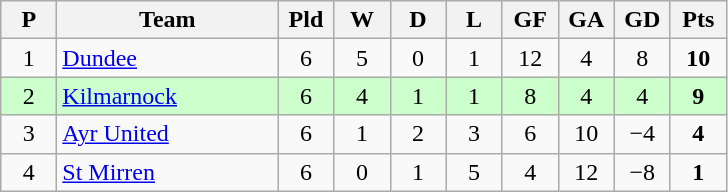<table class="wikitable" style="text-align: center;">
<tr>
<th width=30>P</th>
<th width=140>Team</th>
<th width=30>Pld</th>
<th width=30>W</th>
<th width=30>D</th>
<th width=30>L</th>
<th width=30>GF</th>
<th width=30>GA</th>
<th width=30>GD</th>
<th width=30>Pts</th>
</tr>
<tr>
<td>1</td>
<td align=left><a href='#'>Dundee</a></td>
<td>6</td>
<td>5</td>
<td>0</td>
<td>1</td>
<td>12</td>
<td>4</td>
<td>8</td>
<td><strong>10</strong></td>
</tr>
<tr style="background:#ccffcc;">
<td>2</td>
<td align=left><a href='#'>Kilmarnock</a></td>
<td>6</td>
<td>4</td>
<td>1</td>
<td>1</td>
<td>8</td>
<td>4</td>
<td>4</td>
<td><strong>9</strong></td>
</tr>
<tr>
<td>3</td>
<td align=left><a href='#'>Ayr United</a></td>
<td>6</td>
<td>1</td>
<td>2</td>
<td>3</td>
<td>6</td>
<td>10</td>
<td>−4</td>
<td><strong>4</strong></td>
</tr>
<tr>
<td>4</td>
<td align=left><a href='#'>St Mirren</a></td>
<td>6</td>
<td>0</td>
<td>1</td>
<td>5</td>
<td>4</td>
<td>12</td>
<td>−8</td>
<td><strong>1</strong></td>
</tr>
</table>
